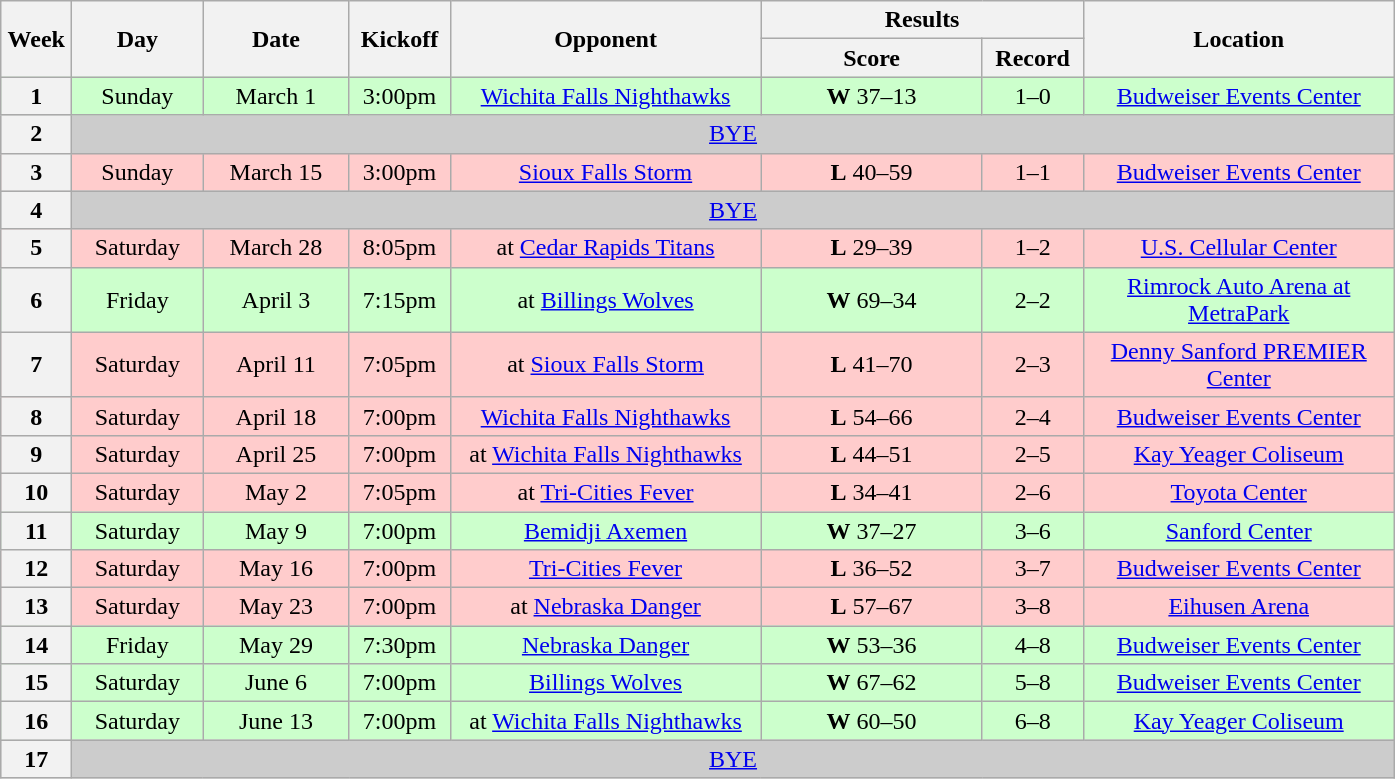<table class="wikitable">
<tr>
<th rowspan="2" width="40">Week</th>
<th rowspan="2" width="80">Day</th>
<th rowspan="2" width="90">Date</th>
<th rowspan="2" width="60">Kickoff</th>
<th rowspan="2" width="200">Opponent</th>
<th colspan="2" width="200">Results</th>
<th rowspan="2" width="200">Location</th>
</tr>
<tr>
<th width="140">Score</th>
<th width="60">Record</th>
</tr>
<tr align="center" bgcolor="#CCFFCC">
<th>1</th>
<td>Sunday</td>
<td>March 1</td>
<td>3:00pm</td>
<td><a href='#'>Wichita Falls Nighthawks</a></td>
<td><strong>W</strong> 37–13</td>
<td>1–0</td>
<td><a href='#'>Budweiser Events Center</a></td>
</tr>
<tr align="center" bgcolor="#CCCCCC">
<th>2</th>
<td colSpan=7><a href='#'>BYE</a></td>
</tr>
<tr align="center" bgcolor="#FFCCCC">
<th>3</th>
<td>Sunday</td>
<td>March 15</td>
<td>3:00pm</td>
<td><a href='#'>Sioux Falls Storm</a></td>
<td><strong>L</strong> 40–59</td>
<td>1–1</td>
<td><a href='#'>Budweiser Events Center</a></td>
</tr>
<tr align="center" bgcolor="#CCCCCC">
<th>4</th>
<td colSpan=7><a href='#'>BYE</a></td>
</tr>
<tr align="center" bgcolor="#FFCCCC">
<th>5</th>
<td>Saturday</td>
<td>March 28</td>
<td>8:05pm</td>
<td>at <a href='#'>Cedar Rapids Titans</a></td>
<td><strong>L</strong> 29–39</td>
<td>1–2</td>
<td><a href='#'>U.S. Cellular Center</a></td>
</tr>
<tr align="center" bgcolor="#CCFFCC">
<th>6</th>
<td>Friday</td>
<td>April 3</td>
<td>7:15pm</td>
<td>at <a href='#'>Billings Wolves</a></td>
<td><strong>W</strong> 69–34</td>
<td>2–2</td>
<td><a href='#'>Rimrock Auto Arena at MetraPark</a></td>
</tr>
<tr align="center" bgcolor="#FFCCCC">
<th>7</th>
<td>Saturday</td>
<td>April 11</td>
<td>7:05pm</td>
<td>at <a href='#'>Sioux Falls Storm</a></td>
<td><strong>L</strong> 41–70</td>
<td>2–3</td>
<td><a href='#'>Denny Sanford PREMIER Center</a></td>
</tr>
<tr align="center" bgcolor="#FFCCCC">
<th>8</th>
<td>Saturday</td>
<td>April 18</td>
<td>7:00pm</td>
<td><a href='#'>Wichita Falls Nighthawks</a></td>
<td><strong>L</strong> 54–66</td>
<td>2–4</td>
<td><a href='#'>Budweiser Events Center</a></td>
</tr>
<tr align="center" bgcolor="#FFCCCC">
<th>9</th>
<td>Saturday</td>
<td>April 25</td>
<td>7:00pm</td>
<td>at <a href='#'>Wichita Falls Nighthawks</a></td>
<td><strong>L</strong> 44–51</td>
<td>2–5</td>
<td><a href='#'>Kay Yeager Coliseum</a></td>
</tr>
<tr align="center" bgcolor="#FFCCCC">
<th>10</th>
<td>Saturday</td>
<td>May 2</td>
<td>7:05pm</td>
<td>at <a href='#'>Tri-Cities Fever</a></td>
<td><strong>L</strong> 34–41</td>
<td>2–6</td>
<td><a href='#'>Toyota Center</a></td>
</tr>
<tr align="center" bgcolor="#CCFFCC">
<th>11</th>
<td>Saturday</td>
<td>May 9</td>
<td>7:00pm</td>
<td><a href='#'>Bemidji Axemen</a></td>
<td><strong>W</strong> 37–27</td>
<td>3–6</td>
<td><a href='#'>Sanford Center</a></td>
</tr>
<tr align="center" bgcolor="#FFCCCC">
<th>12</th>
<td>Saturday</td>
<td>May 16</td>
<td>7:00pm</td>
<td><a href='#'>Tri-Cities Fever</a></td>
<td><strong>L</strong> 36–52</td>
<td>3–7</td>
<td><a href='#'>Budweiser Events Center</a></td>
</tr>
<tr align="center" bgcolor="#FFCCCC">
<th>13</th>
<td>Saturday</td>
<td>May 23</td>
<td>7:00pm</td>
<td>at <a href='#'>Nebraska Danger</a></td>
<td><strong>L</strong> 57–67</td>
<td>3–8</td>
<td><a href='#'>Eihusen Arena</a></td>
</tr>
<tr align="center" bgcolor="#CCFFCC">
<th>14</th>
<td>Friday</td>
<td>May 29</td>
<td>7:30pm</td>
<td><a href='#'>Nebraska Danger</a></td>
<td><strong>W</strong> 53–36</td>
<td>4–8</td>
<td><a href='#'>Budweiser Events Center</a></td>
</tr>
<tr align="center" bgcolor="#CCFFCC">
<th>15</th>
<td>Saturday</td>
<td>June 6</td>
<td>7:00pm</td>
<td><a href='#'>Billings Wolves</a></td>
<td><strong>W</strong> 67–62</td>
<td>5–8</td>
<td><a href='#'>Budweiser Events Center</a></td>
</tr>
<tr align="center" bgcolor="#CCFFCC">
<th>16</th>
<td>Saturday</td>
<td>June 13</td>
<td>7:00pm</td>
<td>at <a href='#'>Wichita Falls Nighthawks</a></td>
<td><strong>W</strong> 60–50</td>
<td>6–8</td>
<td><a href='#'>Kay Yeager Coliseum</a></td>
</tr>
<tr align="center" bgcolor="#CCCCCC">
<th>17</th>
<td colSpan=7><a href='#'>BYE</a></td>
</tr>
</table>
